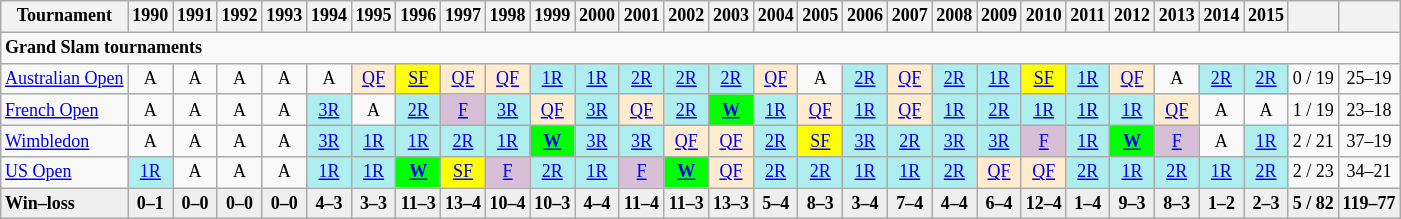<table class="wikitable nowrap" style=text-align:center;font-size:75%>
<tr>
<th>Tournament</th>
<th>1990</th>
<th>1991</th>
<th>1992</th>
<th>1993</th>
<th>1994</th>
<th>1995</th>
<th>1996</th>
<th>1997</th>
<th>1998</th>
<th>1999</th>
<th>2000</th>
<th>2001</th>
<th>2002</th>
<th>2003</th>
<th>2004</th>
<th>2005</th>
<th>2006</th>
<th>2007</th>
<th>2008</th>
<th>2009</th>
<th>2010</th>
<th>2011</th>
<th>2012</th>
<th>2013</th>
<th>2014</th>
<th>2015</th>
<th></th>
<th></th>
</tr>
<tr>
<td colspan=29 align=left><strong>Grand Slam tournaments</strong></td>
</tr>
<tr>
<td align=left><a href='#'>Australian Open</a></td>
<td>A</td>
<td>A</td>
<td>A</td>
<td>A</td>
<td>A</td>
<td bgcolor=ffebcd><a href='#'>QF</a></td>
<td bgcolor=yellow><a href='#'>SF</a></td>
<td bgcolor=ffebcd><a href='#'>QF</a></td>
<td bgcolor=ffebcd><a href='#'>QF</a></td>
<td bgcolor=afeeee><a href='#'>1R</a></td>
<td bgcolor=afeeee><a href='#'>1R</a></td>
<td bgcolor=afeeee><a href='#'>2R</a></td>
<td bgcolor=afeeee><a href='#'>2R</a></td>
<td bgcolor=afeeee><a href='#'>2R</a></td>
<td bgcolor=ffebcd><a href='#'>QF</a></td>
<td>A</td>
<td bgcolor=afeeee><a href='#'>2R</a></td>
<td bgcolor=ffebcd><a href='#'>QF</a></td>
<td bgcolor=afeeee><a href='#'>2R</a></td>
<td bgcolor=afeeee><a href='#'>1R</a></td>
<td bgcolor=yellow><a href='#'>SF</a></td>
<td bgcolor=afeeee><a href='#'>1R</a></td>
<td bgcolor=ffebcd><a href='#'>QF</a></td>
<td>A</td>
<td bgcolor=afeeee><a href='#'>2R</a></td>
<td bgcolor=afeeee><a href='#'>2R</a></td>
<td>0 / 19</td>
<td>25–19</td>
</tr>
<tr>
<td align=left><a href='#'>French Open</a></td>
<td>A</td>
<td>A</td>
<td>A</td>
<td>A</td>
<td bgcolor=afeeee><a href='#'>3R</a></td>
<td>A</td>
<td bgcolor=afeeee><a href='#'>2R</a></td>
<td bgcolor=thistle><a href='#'>F</a></td>
<td bgcolor=afeeee><a href='#'>3R</a></td>
<td bgcolor=ffebcd><a href='#'>QF</a></td>
<td bgcolor=afeeee><a href='#'>3R</a></td>
<td bgcolor=ffebcd><a href='#'>QF</a></td>
<td bgcolor=afeeee><a href='#'>2R</a></td>
<td bgcolor=lime><a href='#'><strong>W</strong></a></td>
<td bgcolor=afeeee><a href='#'>1R</a></td>
<td bgcolor=ffebcd><a href='#'>QF</a></td>
<td bgcolor=afeeee><a href='#'>1R</a></td>
<td bgcolor=ffebcd><a href='#'>QF</a></td>
<td bgcolor=afeeee><a href='#'>1R</a></td>
<td bgcolor=afeeee><a href='#'>2R</a></td>
<td bgcolor=afeeee><a href='#'>1R</a></td>
<td bgcolor=afeeee><a href='#'>1R</a></td>
<td bgcolor=afeeee><a href='#'>1R</a></td>
<td bgcolor=ffebcd><a href='#'>QF</a></td>
<td>A</td>
<td>A</td>
<td>1 / 19</td>
<td>23–18</td>
</tr>
<tr>
<td align=left><a href='#'>Wimbledon</a></td>
<td>A</td>
<td>A</td>
<td>A</td>
<td>A</td>
<td bgcolor=afeeee><a href='#'>3R</a></td>
<td bgcolor=afeeee><a href='#'>1R</a></td>
<td bgcolor=afeeee><a href='#'>1R</a></td>
<td bgcolor=afeeee><a href='#'>2R</a></td>
<td bgcolor=afeeee><a href='#'>1R</a></td>
<td bgcolor=lime><a href='#'><strong>W</strong></a></td>
<td bgcolor=afeeee><a href='#'>3R</a></td>
<td bgcolor=afeeee><a href='#'>3R</a></td>
<td bgcolor=ffebcd><a href='#'>QF</a></td>
<td bgcolor=ffebcd><a href='#'>QF</a></td>
<td bgcolor=afeeee><a href='#'>2R</a></td>
<td bgcolor=yellow><a href='#'>SF</a></td>
<td bgcolor=afeeee><a href='#'>3R</a></td>
<td bgcolor=afeeee><a href='#'>2R</a></td>
<td bgcolor=afeeee><a href='#'>3R</a></td>
<td bgcolor=afeeee><a href='#'>3R</a></td>
<td bgcolor=thistle><a href='#'>F</a></td>
<td bgcolor=afeeee><a href='#'>1R</a></td>
<td bgcolor=lime><a href='#'><strong>W</strong></a></td>
<td bgcolor=thistle><a href='#'>F</a></td>
<td>A</td>
<td bgcolor=afeeee><a href='#'>1R</a></td>
<td>2 / 21</td>
<td>37–19</td>
</tr>
<tr>
<td align=left><a href='#'>US Open</a></td>
<td bgcolor=afeeee><a href='#'>1R</a></td>
<td>A</td>
<td>A</td>
<td>A</td>
<td bgcolor=afeeee><a href='#'>1R</a></td>
<td bgcolor=afeeee><a href='#'>1R</a></td>
<td bgcolor=lime><a href='#'><strong>W</strong></a></td>
<td bgcolor=yellow><a href='#'>SF</a></td>
<td bgcolor=thistle><a href='#'>F</a></td>
<td bgcolor=afeeee><a href='#'>2R</a></td>
<td bgcolor=afeeee><a href='#'>1R</a></td>
<td bgcolor=thistle><a href='#'>F</a></td>
<td bgcolor=lime><a href='#'><strong>W</strong></a></td>
<td bgcolor=ffebcd><a href='#'>QF</a></td>
<td bgcolor=afeeee><a href='#'>2R</a></td>
<td bgcolor=afeeee><a href='#'>2R</a></td>
<td bgcolor=afeeee><a href='#'>1R</a></td>
<td bgcolor=afeeee><a href='#'>1R</a></td>
<td bgcolor=afeeee><a href='#'>2R</a></td>
<td bgcolor=ffebcd><a href='#'>QF</a></td>
<td bgcolor=ffebcd><a href='#'>QF</a></td>
<td bgcolor=afeeee><a href='#'>2R</a></td>
<td bgcolor=afeeee><a href='#'>1R</a></td>
<td bgcolor=afeeee><a href='#'>2R</a></td>
<td bgcolor=afeeee><a href='#'>1R</a></td>
<td bgcolor=afeeee><a href='#'>2R</a></td>
<td>2 / 23</td>
<td>34–21</td>
</tr>
<tr style="font-weight:bold; background:#efefef;">
<td style=text-align:left>Win–loss</td>
<td>0–1</td>
<td>0–0</td>
<td>0–0</td>
<td>0–0</td>
<td>4–3</td>
<td>3–3</td>
<td>11–3</td>
<td>13–4</td>
<td>10–4</td>
<td>10–3</td>
<td>4–4</td>
<td>11–4</td>
<td>11–3</td>
<td>13–3</td>
<td>5–4</td>
<td>8–3</td>
<td>3–4</td>
<td>7–4</td>
<td>4–4</td>
<td>6–4</td>
<td>12–4</td>
<td>1–4</td>
<td>9–3</td>
<td>8–3</td>
<td>1–2</td>
<td>2–3</td>
<td>5 / 82</td>
<td>119–77</td>
</tr>
</table>
